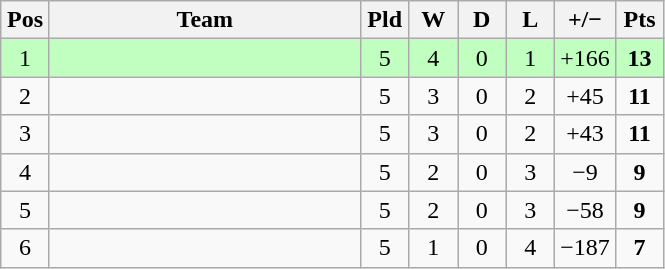<table class="wikitable" style="text-align:center">
<tr>
<th width=25>Pos</th>
<th width=200>Team</th>
<th width=25>Pld</th>
<th width=25>W</th>
<th width=25>D</th>
<th width=25>L</th>
<th width=25>+/−</th>
<th width=25>Pts</th>
</tr>
<tr bgcolor="C0FFC0">
<td>1</td>
<td style="text-align:left"></td>
<td>5</td>
<td>4</td>
<td>0</td>
<td>1</td>
<td>+166</td>
<td><strong>13</strong></td>
</tr>
<tr>
<td>2</td>
<td style="text-align:left"></td>
<td>5</td>
<td>3</td>
<td>0</td>
<td>2</td>
<td>+45</td>
<td><strong>11</strong></td>
</tr>
<tr>
<td>3</td>
<td style="text-align:left"></td>
<td>5</td>
<td>3</td>
<td>0</td>
<td>2</td>
<td>+43</td>
<td><strong>11</strong></td>
</tr>
<tr>
<td>4</td>
<td style="text-align:left"></td>
<td>5</td>
<td>2</td>
<td>0</td>
<td>3</td>
<td>−9</td>
<td><strong>9</strong></td>
</tr>
<tr>
<td>5</td>
<td style="text-align:left"></td>
<td>5</td>
<td>2</td>
<td>0</td>
<td>3</td>
<td>−58</td>
<td><strong>9</strong></td>
</tr>
<tr>
<td>6</td>
<td style="text-align:left"></td>
<td>5</td>
<td>1</td>
<td>0</td>
<td>4</td>
<td>−187</td>
<td><strong>7</strong></td>
</tr>
</table>
